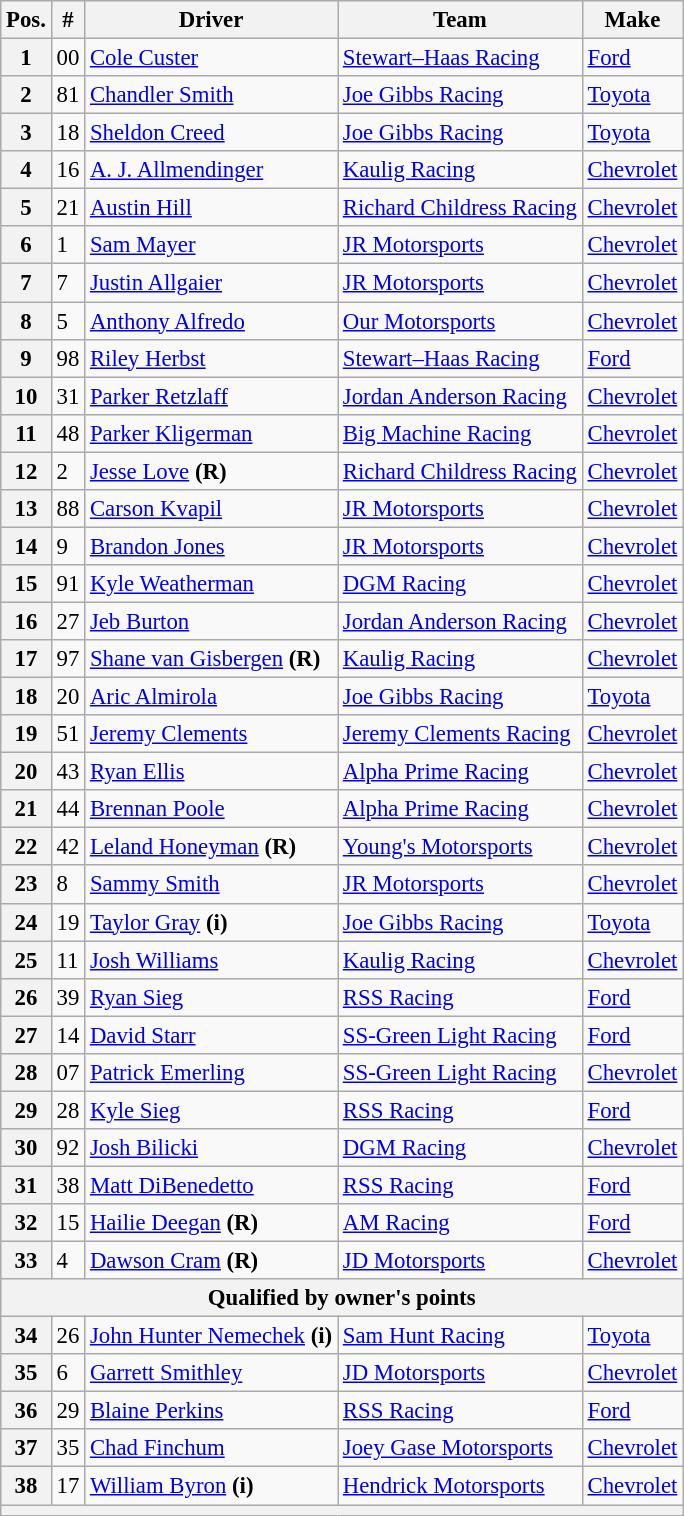<table class="wikitable" style="font-size:95%">
<tr>
<th>Pos.</th>
<th>#</th>
<th>Driver</th>
<th>Team</th>
<th>Make</th>
</tr>
<tr>
<th>1</th>
<td>00</td>
<td><a href='#'>Cole Custer</a></td>
<td><a href='#'>Stewart–Haas Racing</a></td>
<td><a href='#'>Ford</a></td>
</tr>
<tr>
<th>2</th>
<td>81</td>
<td><a href='#'>Chandler Smith</a></td>
<td><a href='#'>Joe Gibbs Racing</a></td>
<td><a href='#'>Toyota</a></td>
</tr>
<tr>
<th>3</th>
<td>18</td>
<td><a href='#'>Sheldon Creed</a></td>
<td><a href='#'>Joe Gibbs Racing</a></td>
<td><a href='#'>Toyota</a></td>
</tr>
<tr>
<th>4</th>
<td>16</td>
<td><a href='#'>A. J. Allmendinger</a></td>
<td><a href='#'>Kaulig Racing</a></td>
<td><a href='#'>Chevrolet</a></td>
</tr>
<tr>
<th>5</th>
<td>21</td>
<td><a href='#'>Austin Hill</a></td>
<td><a href='#'>Richard Childress Racing</a></td>
<td><a href='#'>Chevrolet</a></td>
</tr>
<tr>
<th>6</th>
<td>1</td>
<td><a href='#'>Sam Mayer</a></td>
<td><a href='#'>JR Motorsports</a></td>
<td><a href='#'>Chevrolet</a></td>
</tr>
<tr>
<th>7</th>
<td>7</td>
<td><a href='#'>Justin Allgaier</a></td>
<td><a href='#'>JR Motorsports</a></td>
<td><a href='#'>Chevrolet</a></td>
</tr>
<tr>
<th>8</th>
<td>5</td>
<td><a href='#'>Anthony Alfredo</a></td>
<td><a href='#'>Our Motorsports</a></td>
<td><a href='#'>Chevrolet</a></td>
</tr>
<tr>
<th>9</th>
<td>98</td>
<td><a href='#'>Riley Herbst</a></td>
<td><a href='#'>Stewart–Haas Racing</a></td>
<td><a href='#'>Ford</a></td>
</tr>
<tr>
<th>10</th>
<td>31</td>
<td><a href='#'>Parker Retzlaff</a></td>
<td><a href='#'>Jordan Anderson Racing</a></td>
<td><a href='#'>Chevrolet</a></td>
</tr>
<tr>
<th>11</th>
<td>48</td>
<td><a href='#'>Parker Kligerman</a></td>
<td><a href='#'>Big Machine Racing</a></td>
<td><a href='#'>Chevrolet</a></td>
</tr>
<tr>
<th>12</th>
<td>2</td>
<td><a href='#'>Jesse Love</a> <strong>(R)</strong></td>
<td><a href='#'>Richard Childress Racing</a></td>
<td><a href='#'>Chevrolet</a></td>
</tr>
<tr>
<th>13</th>
<td>88</td>
<td><a href='#'>Carson Kvapil</a></td>
<td><a href='#'>JR Motorsports</a></td>
<td><a href='#'>Chevrolet</a></td>
</tr>
<tr>
<th>14</th>
<td>9</td>
<td><a href='#'>Brandon Jones</a></td>
<td><a href='#'>JR Motorsports</a></td>
<td><a href='#'>Chevrolet</a></td>
</tr>
<tr>
<th>15</th>
<td>91</td>
<td><a href='#'>Kyle Weatherman</a></td>
<td><a href='#'>DGM Racing</a></td>
<td><a href='#'>Chevrolet</a></td>
</tr>
<tr>
<th>16</th>
<td>27</td>
<td><a href='#'>Jeb Burton</a></td>
<td><a href='#'>Jordan Anderson Racing</a></td>
<td><a href='#'>Chevrolet</a></td>
</tr>
<tr>
<th>17</th>
<td>97</td>
<td><a href='#'>Shane van Gisbergen</a> <strong>(R)</strong></td>
<td><a href='#'>Kaulig Racing</a></td>
<td><a href='#'>Chevrolet</a></td>
</tr>
<tr>
<th>18</th>
<td>20</td>
<td><a href='#'>Aric Almirola</a></td>
<td><a href='#'>Joe Gibbs Racing</a></td>
<td><a href='#'>Toyota</a></td>
</tr>
<tr>
<th>19</th>
<td>51</td>
<td><a href='#'>Jeremy Clements</a></td>
<td><a href='#'>Jeremy Clements Racing</a></td>
<td><a href='#'>Chevrolet</a></td>
</tr>
<tr>
<th>20</th>
<td>43</td>
<td><a href='#'>Ryan Ellis</a></td>
<td><a href='#'>Alpha Prime Racing</a></td>
<td><a href='#'>Chevrolet</a></td>
</tr>
<tr>
<th>21</th>
<td>44</td>
<td><a href='#'>Brennan Poole</a></td>
<td><a href='#'>Alpha Prime Racing</a></td>
<td><a href='#'>Chevrolet</a></td>
</tr>
<tr>
<th>22</th>
<td>42</td>
<td><a href='#'>Leland Honeyman</a> <strong>(R)</strong></td>
<td><a href='#'>Young's Motorsports</a></td>
<td><a href='#'>Chevrolet</a></td>
</tr>
<tr>
<th>23</th>
<td>8</td>
<td><a href='#'>Sammy Smith</a></td>
<td><a href='#'>JR Motorsports</a></td>
<td><a href='#'>Chevrolet</a></td>
</tr>
<tr>
<th>24</th>
<td>19</td>
<td><a href='#'>Taylor Gray</a> <strong>(i)</strong></td>
<td><a href='#'>Joe Gibbs Racing</a></td>
<td><a href='#'>Toyota</a></td>
</tr>
<tr>
<th>25</th>
<td>11</td>
<td><a href='#'>Josh Williams</a></td>
<td><a href='#'>Kaulig Racing</a></td>
<td><a href='#'>Chevrolet</a></td>
</tr>
<tr>
<th>26</th>
<td>39</td>
<td><a href='#'>Ryan Sieg</a></td>
<td><a href='#'>RSS Racing</a></td>
<td><a href='#'>Ford</a></td>
</tr>
<tr>
<th>27</th>
<td>14</td>
<td><a href='#'>David Starr</a></td>
<td><a href='#'>SS-Green Light Racing</a></td>
<td><a href='#'>Ford</a></td>
</tr>
<tr>
<th>28</th>
<td>07</td>
<td><a href='#'>Patrick Emerling</a></td>
<td><a href='#'>SS-Green Light Racing</a></td>
<td><a href='#'>Chevrolet</a></td>
</tr>
<tr>
<th>29</th>
<td>28</td>
<td><a href='#'>Kyle Sieg</a></td>
<td><a href='#'>RSS Racing</a></td>
<td><a href='#'>Ford</a></td>
</tr>
<tr>
<th>30</th>
<td>92</td>
<td><a href='#'>Josh Bilicki</a></td>
<td><a href='#'>DGM Racing</a></td>
<td><a href='#'>Chevrolet</a></td>
</tr>
<tr>
<th>31</th>
<td>38</td>
<td><a href='#'>Matt DiBenedetto</a></td>
<td><a href='#'>RSS Racing</a></td>
<td><a href='#'>Ford</a></td>
</tr>
<tr>
<th>32</th>
<td>15</td>
<td><a href='#'>Hailie Deegan</a> <strong>(R)</strong></td>
<td><a href='#'>AM Racing</a></td>
<td><a href='#'>Ford</a></td>
</tr>
<tr>
<th>33</th>
<td>4</td>
<td><a href='#'>Dawson Cram</a> <strong>(R)</strong></td>
<td><a href='#'>JD Motorsports</a></td>
<td><a href='#'>Chevrolet</a></td>
</tr>
<tr>
<th colspan="5">Qualified by owner's points</th>
</tr>
<tr>
<th>34</th>
<td>26</td>
<td><a href='#'>John Hunter Nemechek</a> <strong>(i)</strong></td>
<td><a href='#'>Sam Hunt Racing</a></td>
<td><a href='#'>Toyota</a></td>
</tr>
<tr>
<th>35</th>
<td>6</td>
<td><a href='#'>Garrett Smithley</a></td>
<td><a href='#'>JD Motorsports</a></td>
<td><a href='#'>Chevrolet</a></td>
</tr>
<tr>
<th>36</th>
<td>29</td>
<td><a href='#'>Blaine Perkins</a></td>
<td><a href='#'>RSS Racing</a></td>
<td><a href='#'>Ford</a></td>
</tr>
<tr>
<th>37</th>
<td>35</td>
<td><a href='#'>Chad Finchum</a></td>
<td><a href='#'>Joey Gase Motorsports</a></td>
<td><a href='#'>Chevrolet</a></td>
</tr>
<tr>
<th>38</th>
<td>17</td>
<td><a href='#'>William Byron</a> <strong>(i)</strong></td>
<td><a href='#'>Hendrick Motorsports</a></td>
<td><a href='#'>Chevrolet</a></td>
</tr>
<tr>
<th colspan="5"></th>
</tr>
</table>
